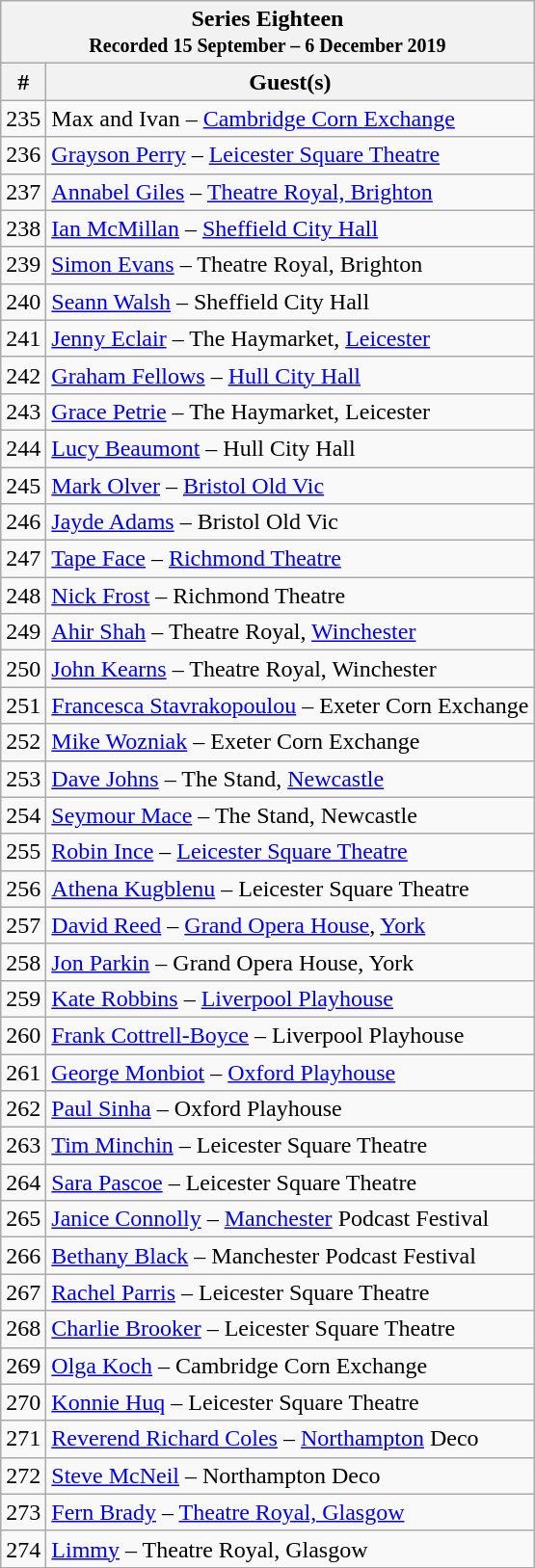<table class="wikitable">
<tr>
<th colspan="3">Series Eighteen<br><small>Recorded 15 September – 6 December 2019</small></th>
</tr>
<tr>
<th>#</th>
<th>Guest(s)</th>
</tr>
<tr>
<td>235</td>
<td>Max and Ivan – <a href='#'>Cambridge Corn Exchange</a></td>
</tr>
<tr>
<td>236</td>
<td><a href='#'>Grayson Perry</a> – <a href='#'>Leicester Square Theatre</a></td>
</tr>
<tr>
<td>237</td>
<td><a href='#'>Annabel Giles</a> – <a href='#'>Theatre Royal, Brighton</a></td>
</tr>
<tr>
<td>238</td>
<td><a href='#'>Ian McMillan</a> – <a href='#'>Sheffield City Hall</a></td>
</tr>
<tr>
<td>239</td>
<td><a href='#'>Simon Evans</a> – Theatre Royal, Brighton</td>
</tr>
<tr>
<td>240</td>
<td><a href='#'>Seann Walsh</a> – Sheffield City Hall</td>
</tr>
<tr>
<td>241</td>
<td><a href='#'>Jenny Eclair</a> – The Haymarket, <a href='#'>Leicester</a></td>
</tr>
<tr>
<td>242</td>
<td><a href='#'>Graham Fellows</a> – <a href='#'>Hull City Hall</a></td>
</tr>
<tr>
<td>243</td>
<td><a href='#'>Grace Petrie</a> – The Haymarket, Leicester</td>
</tr>
<tr>
<td>244</td>
<td><a href='#'>Lucy Beaumont</a> – Hull City Hall</td>
</tr>
<tr>
<td>245</td>
<td><a href='#'>Mark Olver</a> – <a href='#'>Bristol Old Vic</a></td>
</tr>
<tr>
<td>246</td>
<td><a href='#'>Jayde Adams</a> – Bristol Old Vic</td>
</tr>
<tr>
<td>247</td>
<td><a href='#'>Tape Face</a> – <a href='#'>Richmond Theatre</a></td>
</tr>
<tr>
<td>248</td>
<td><a href='#'>Nick Frost</a> – Richmond Theatre</td>
</tr>
<tr>
<td>249</td>
<td><a href='#'>Ahir Shah</a> – Theatre Royal, <a href='#'>Winchester</a></td>
</tr>
<tr>
<td>250</td>
<td><a href='#'>John Kearns</a> – Theatre Royal, Winchester</td>
</tr>
<tr>
<td>251</td>
<td><a href='#'>Francesca Stavrakopoulou</a> – Exeter Corn Exchange</td>
</tr>
<tr>
<td>252</td>
<td><a href='#'>Mike Wozniak</a> – Exeter Corn Exchange</td>
</tr>
<tr>
<td>253</td>
<td><a href='#'>Dave Johns</a> – The Stand, <a href='#'>Newcastle</a></td>
</tr>
<tr>
<td>254</td>
<td><a href='#'>Seymour Mace</a> – The Stand, Newcastle</td>
</tr>
<tr>
<td>255</td>
<td><a href='#'>Robin Ince</a> – <a href='#'>Leicester Square Theatre</a></td>
</tr>
<tr>
<td>256</td>
<td><a href='#'>Athena Kugblenu</a> – Leicester Square Theatre</td>
</tr>
<tr>
<td>257</td>
<td><a href='#'>David Reed</a> – <a href='#'>Grand Opera House</a>, <a href='#'>York</a></td>
</tr>
<tr>
<td>258</td>
<td><a href='#'>Jon Parkin</a> – Grand Opera House, York</td>
</tr>
<tr>
<td>259</td>
<td><a href='#'>Kate Robbins</a> – <a href='#'>Liverpool Playhouse</a></td>
</tr>
<tr>
<td>260</td>
<td><a href='#'>Frank Cottrell-Boyce</a> – Liverpool Playhouse</td>
</tr>
<tr>
<td>261</td>
<td><a href='#'>George Monbiot</a> – <a href='#'>Oxford Playhouse</a></td>
</tr>
<tr>
<td>262</td>
<td><a href='#'>Paul Sinha</a> – Oxford Playhouse</td>
</tr>
<tr>
<td>263</td>
<td><a href='#'>Tim Minchin</a> – Leicester Square Theatre</td>
</tr>
<tr>
<td>264</td>
<td><a href='#'>Sara Pascoe</a> – Leicester Square Theatre</td>
</tr>
<tr>
<td>265</td>
<td><a href='#'>Janice Connolly</a> – <a href='#'>Manchester</a> Podcast Festival</td>
</tr>
<tr>
<td>266</td>
<td><a href='#'>Bethany Black</a> – Manchester Podcast Festival</td>
</tr>
<tr>
<td>267</td>
<td><a href='#'>Rachel Parris</a> – Leicester Square Theatre</td>
</tr>
<tr>
<td>268</td>
<td><a href='#'>Charlie Brooker</a> – Leicester Square Theatre</td>
</tr>
<tr>
<td>269</td>
<td><a href='#'>Olga Koch</a> – Cambridge Corn Exchange</td>
</tr>
<tr>
<td>270</td>
<td><a href='#'>Konnie Huq</a> – Leicester Square Theatre</td>
</tr>
<tr>
<td>271</td>
<td><a href='#'>Reverend Richard Coles</a> – <a href='#'>Northampton</a> Deco</td>
</tr>
<tr>
<td>272</td>
<td><a href='#'>Steve McNeil</a> – Northampton Deco</td>
</tr>
<tr>
<td>273</td>
<td><a href='#'>Fern Brady</a> – <a href='#'>Theatre Royal, Glasgow</a></td>
</tr>
<tr>
<td>274</td>
<td><a href='#'>Limmy</a> – Theatre Royal, Glasgow</td>
</tr>
</table>
